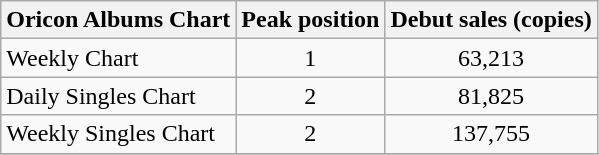<table class="wikitable">
<tr>
<th>Oricon Albums Chart</th>
<th>Peak position</th>
<th>Debut sales (copies)</th>
</tr>
<tr>
<td>Weekly Chart</td>
<td align="center">1</td>
<td align="center">63,213</td>
</tr>
<tr>
<td>Daily Singles Chart</td>
<td style="text-align:center;">2</td>
<td style="text-align:center;" rowspan="1">81,825</td>
</tr>
<tr>
<td>Weekly Singles Chart</td>
<td style="text-align:center;">2</td>
<td style="text-align:center;" rowspan="1">137,755</td>
</tr>
<tr>
</tr>
</table>
